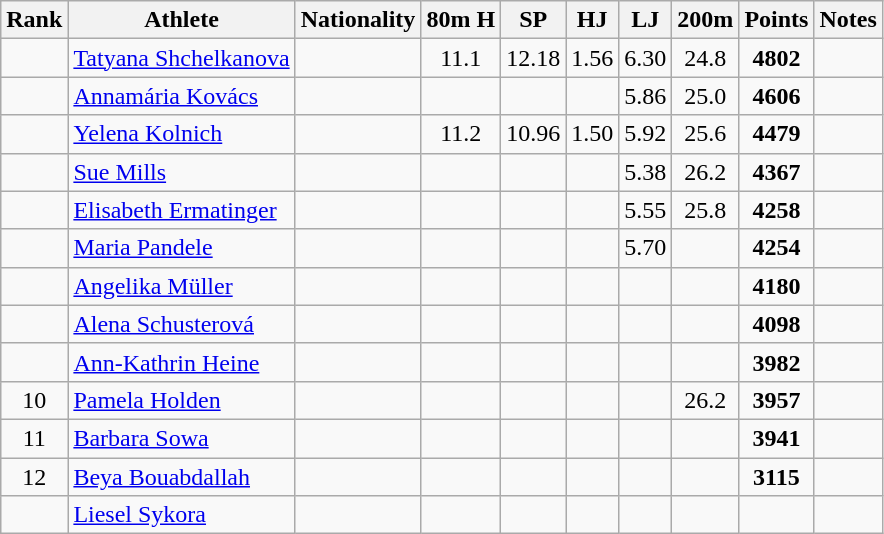<table class="wikitable sortable" style="text-align:center">
<tr>
<th>Rank</th>
<th>Athlete</th>
<th>Nationality</th>
<th>80m H</th>
<th>SP</th>
<th>HJ</th>
<th>LJ</th>
<th>200m</th>
<th>Points</th>
<th>Notes</th>
</tr>
<tr>
<td></td>
<td align=left><a href='#'>Tatyana Shchelkanova</a></td>
<td align=left></td>
<td>11.1</td>
<td>12.18</td>
<td>1.56</td>
<td>6.30</td>
<td>24.8</td>
<td><strong>4802</strong></td>
<td></td>
</tr>
<tr>
<td></td>
<td align=left><a href='#'>Annamária Kovács</a></td>
<td align=left></td>
<td></td>
<td></td>
<td></td>
<td>5.86</td>
<td>25.0</td>
<td><strong>4606</strong></td>
<td></td>
</tr>
<tr>
<td></td>
<td align=left><a href='#'>Yelena Kolnich</a></td>
<td align=left></td>
<td>11.2</td>
<td>10.96</td>
<td>1.50</td>
<td>5.92</td>
<td>25.6</td>
<td><strong>4479</strong></td>
<td></td>
</tr>
<tr>
<td></td>
<td align=left><a href='#'>Sue Mills</a></td>
<td align=left></td>
<td></td>
<td></td>
<td></td>
<td>5.38</td>
<td>26.2</td>
<td><strong>4367</strong></td>
<td></td>
</tr>
<tr>
<td></td>
<td align=left><a href='#'>Elisabeth Ermatinger</a></td>
<td align=left></td>
<td></td>
<td></td>
<td></td>
<td>5.55</td>
<td>25.8</td>
<td><strong>4258</strong></td>
<td></td>
</tr>
<tr>
<td></td>
<td align=left><a href='#'>Maria Pandele</a></td>
<td align=left></td>
<td></td>
<td></td>
<td></td>
<td>5.70</td>
<td></td>
<td><strong>4254</strong></td>
<td></td>
</tr>
<tr>
<td></td>
<td align=left><a href='#'>Angelika Müller</a></td>
<td align=left></td>
<td></td>
<td></td>
<td></td>
<td></td>
<td></td>
<td><strong>4180</strong></td>
<td></td>
</tr>
<tr>
<td></td>
<td align=left><a href='#'>Alena Schusterová</a></td>
<td align=left></td>
<td></td>
<td></td>
<td></td>
<td></td>
<td></td>
<td><strong>4098</strong></td>
<td></td>
</tr>
<tr>
<td></td>
<td align=left><a href='#'>Ann-Kathrin Heine</a></td>
<td align=left></td>
<td></td>
<td></td>
<td></td>
<td></td>
<td></td>
<td><strong>3982</strong></td>
<td></td>
</tr>
<tr>
<td>10</td>
<td align=left><a href='#'>Pamela Holden</a></td>
<td align=left></td>
<td></td>
<td></td>
<td></td>
<td></td>
<td>26.2</td>
<td><strong>3957</strong></td>
<td></td>
</tr>
<tr>
<td>11</td>
<td align=left><a href='#'>Barbara Sowa</a></td>
<td align=left></td>
<td></td>
<td></td>
<td></td>
<td></td>
<td></td>
<td><strong>3941</strong></td>
<td></td>
</tr>
<tr>
<td>12</td>
<td align=left><a href='#'>Beya Bouabdallah</a></td>
<td align=left></td>
<td></td>
<td></td>
<td></td>
<td></td>
<td></td>
<td><strong>3115</strong></td>
<td></td>
</tr>
<tr>
<td></td>
<td align=left><a href='#'>Liesel Sykora</a></td>
<td align=left></td>
<td></td>
<td></td>
<td></td>
<td></td>
<td></td>
<td><strong></strong></td>
<td></td>
</tr>
</table>
